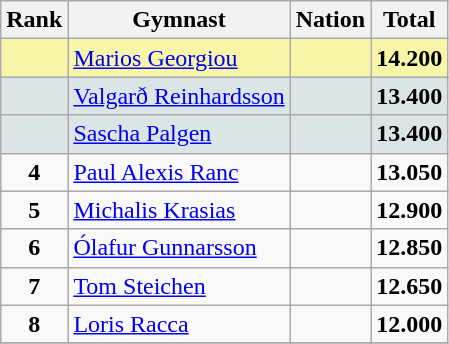<table class="wikitable sortable" style="text-align:center;">
<tr>
<th>Rank</th>
<th>Gymnast</th>
<th>Nation</th>
<th>Total</th>
</tr>
<tr style="background:#F7F6A8;">
<td style="text-align:center"></td>
<td style="text-align:left;"><a href='#'>Marios Georgiou</a></td>
<td style="text-align:left;"></td>
<td><strong>14.200</strong></td>
</tr>
<tr style="background:#DCE5E5;">
<td style="text-align:center"></td>
<td style="text-align:left;"><a href='#'>Valgarð Reinhardsson</a></td>
<td style="text-align:left;"></td>
<td><strong>13.400</strong></td>
</tr>
<tr style="background:#DCE5E5;">
<td style="text-align:center"></td>
<td style="text-align:left;"><a href='#'>Sascha Palgen</a></td>
<td style="text-align:left;"></td>
<td><strong>13.400</strong></td>
</tr>
<tr>
<td style="text-align:center"><strong>4</strong></td>
<td style="text-align:left;"><a href='#'>Paul Alexis Ranc</a></td>
<td style="text-align:left;"></td>
<td><strong>13.050</strong></td>
</tr>
<tr>
<td style="text-align:center"><strong>5</strong></td>
<td style="text-align:left;"><a href='#'>Michalis Krasias</a></td>
<td style="text-align:left;"></td>
<td><strong>12.900</strong></td>
</tr>
<tr>
<td style="text-align:center"><strong>6</strong></td>
<td style="text-align:left;"><a href='#'>Ólafur Gunnarsson</a></td>
<td style="text-align:left;"></td>
<td><strong>12.850</strong></td>
</tr>
<tr>
<td style="text-align:center"><strong>7</strong></td>
<td style="text-align:left;"><a href='#'>Tom Steichen</a></td>
<td style="text-align:left;"></td>
<td><strong>12.650</strong></td>
</tr>
<tr>
<td style="text-align:center"><strong>8</strong></td>
<td style="text-align:left;"><a href='#'>Loris Racca</a></td>
<td style="text-align:left;"></td>
<td><strong>12.000</strong></td>
</tr>
<tr>
</tr>
</table>
